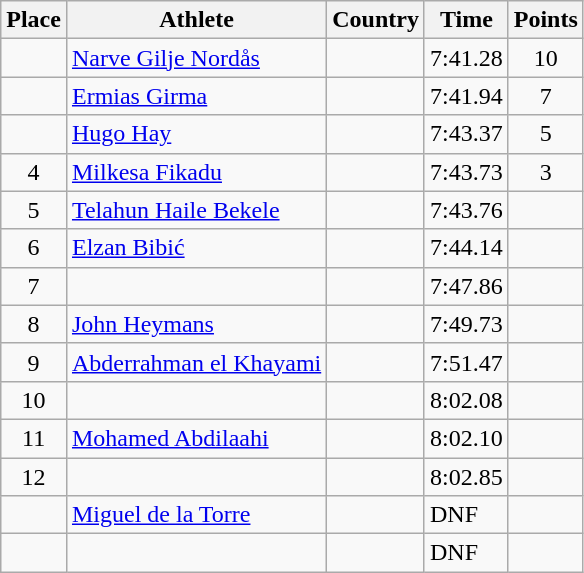<table class="wikitable">
<tr>
<th>Place</th>
<th>Athlete</th>
<th>Country</th>
<th>Time</th>
<th>Points</th>
</tr>
<tr>
<td align=center></td>
<td><a href='#'>Narve Gilje Nordås</a></td>
<td></td>
<td>7:41.28</td>
<td align=center>10</td>
</tr>
<tr>
<td align=center></td>
<td><a href='#'>Ermias Girma</a></td>
<td></td>
<td>7:41.94</td>
<td align=center>7</td>
</tr>
<tr>
<td align=center></td>
<td><a href='#'>Hugo Hay</a></td>
<td></td>
<td>7:43.37</td>
<td align=center>5</td>
</tr>
<tr>
<td align=center>4</td>
<td><a href='#'>Milkesa Fikadu</a></td>
<td></td>
<td>7:43.73</td>
<td align=center>3</td>
</tr>
<tr>
<td align=center>5</td>
<td><a href='#'>Telahun Haile Bekele</a></td>
<td></td>
<td>7:43.76</td>
<td align=center></td>
</tr>
<tr>
<td align=center>6</td>
<td><a href='#'>Elzan Bibić</a></td>
<td></td>
<td>7:44.14</td>
<td align=center></td>
</tr>
<tr>
<td align=center>7</td>
<td></td>
<td></td>
<td>7:47.86</td>
<td align=center></td>
</tr>
<tr>
<td align=center>8</td>
<td><a href='#'>John Heymans</a></td>
<td></td>
<td>7:49.73</td>
<td align=center></td>
</tr>
<tr>
<td align=center>9</td>
<td><a href='#'>Abderrahman el Khayami</a></td>
<td></td>
<td>7:51.47</td>
<td align=center></td>
</tr>
<tr>
<td align=center>10</td>
<td></td>
<td></td>
<td>8:02.08</td>
<td align=center></td>
</tr>
<tr>
<td align=center>11</td>
<td><a href='#'>Mohamed Abdilaahi</a></td>
<td></td>
<td>8:02.10</td>
<td align=center></td>
</tr>
<tr>
<td align=center>12</td>
<td></td>
<td></td>
<td>8:02.85</td>
<td align=center></td>
</tr>
<tr>
<td align=center></td>
<td><a href='#'>Miguel de la Torre</a></td>
<td></td>
<td>DNF</td>
<td align=center></td>
</tr>
<tr>
<td align=center></td>
<td></td>
<td></td>
<td>DNF</td>
<td align=center></td>
</tr>
</table>
